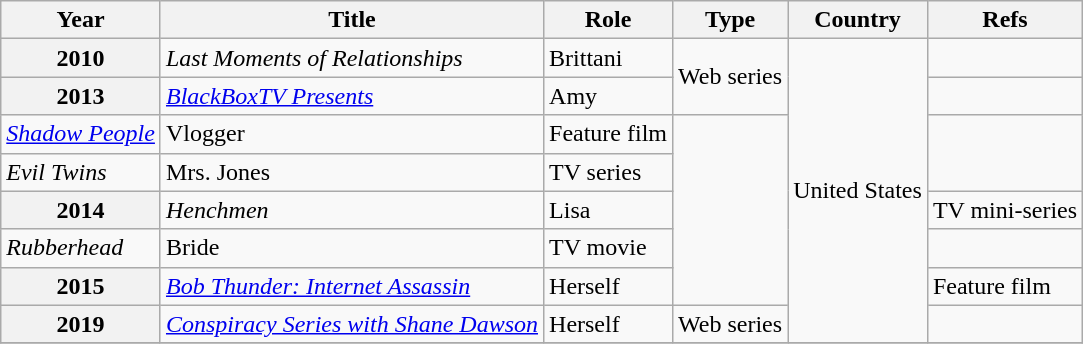<table class="wikitable sortable plainrowheaders">
<tr>
<th>Year</th>
<th>Title</th>
<th>Role</th>
<th>Type</th>
<th>Country</th>
<th>Refs</th>
</tr>
<tr>
<th>2010</th>
<td><em>Last Moments of Relationships</em></td>
<td>Brittani</td>
<td rowspan="2">Web series</td>
<td rowspan="8">United States</td>
<td></td>
</tr>
<tr>
<th scoperow=>2013</th>
<td><em><a href='#'>BlackBoxTV Presents</a></em></td>
<td>Amy</td>
<td></td>
</tr>
<tr>
<td><em><a href='#'>Shadow People</a></em></td>
<td>Vlogger</td>
<td>Feature film</td>
<td rowspan="5"></td>
</tr>
<tr>
<td><em>Evil Twins</em></td>
<td>Mrs. Jones</td>
<td>TV series</td>
</tr>
<tr>
<th scoperow=>2014</th>
<td><em>Henchmen</em></td>
<td>Lisa</td>
<td>TV mini-series</td>
</tr>
<tr>
<td><em>Rubberhead</em></td>
<td>Bride</td>
<td>TV movie</td>
</tr>
<tr>
<th>2015</th>
<td><em><a href='#'>Bob Thunder: Internet Assassin</a></em></td>
<td>Herself</td>
<td>Feature film</td>
</tr>
<tr>
<th>2019</th>
<td><em><a href='#'>Conspiracy Series with Shane Dawson</a></em></td>
<td>Herself</td>
<td>Web series</td>
<td></td>
</tr>
<tr>
</tr>
</table>
